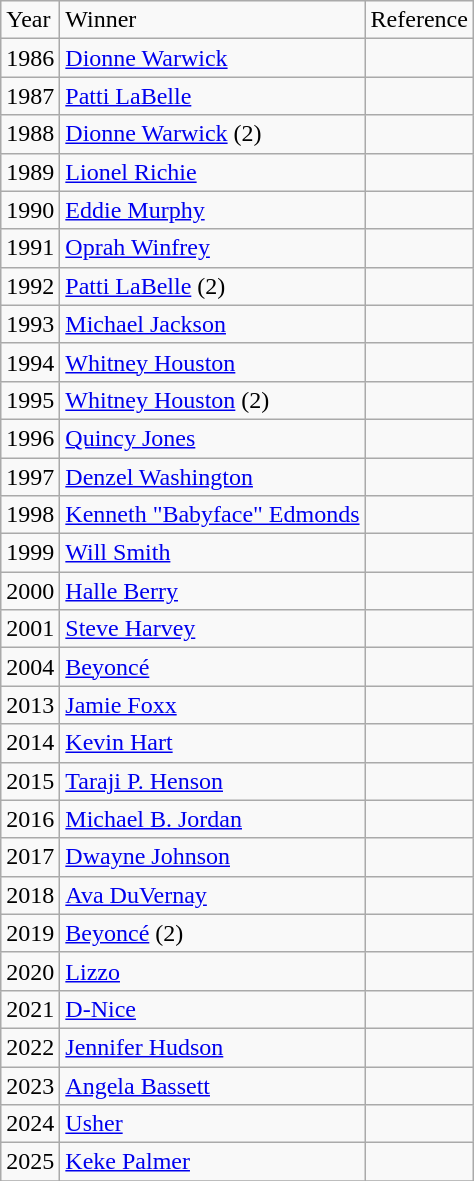<table class="wikitable">
<tr>
<td>Year</td>
<td>Winner</td>
<td>Reference</td>
</tr>
<tr>
<td>1986</td>
<td><a href='#'>Dionne Warwick</a></td>
<td></td>
</tr>
<tr>
<td>1987</td>
<td><a href='#'>Patti LaBelle</a></td>
<td></td>
</tr>
<tr>
<td>1988</td>
<td><a href='#'>Dionne Warwick</a> (2)</td>
<td></td>
</tr>
<tr>
<td>1989</td>
<td><a href='#'>Lionel Richie</a></td>
<td></td>
</tr>
<tr>
<td>1990</td>
<td><a href='#'>Eddie Murphy</a></td>
<td></td>
</tr>
<tr>
<td>1991</td>
<td><a href='#'>Oprah Winfrey</a></td>
<td></td>
</tr>
<tr>
<td>1992</td>
<td><a href='#'>Patti LaBelle</a> (2)</td>
<td></td>
</tr>
<tr>
<td>1993</td>
<td><a href='#'>Michael Jackson</a></td>
<td></td>
</tr>
<tr>
<td>1994</td>
<td><a href='#'>Whitney Houston</a></td>
<td></td>
</tr>
<tr>
<td>1995</td>
<td><a href='#'>Whitney Houston</a> (2)</td>
<td></td>
</tr>
<tr>
<td>1996</td>
<td><a href='#'>Quincy Jones</a></td>
<td></td>
</tr>
<tr>
<td>1997</td>
<td><a href='#'>Denzel Washington</a></td>
<td></td>
</tr>
<tr>
<td>1998</td>
<td><a href='#'>Kenneth "Babyface" Edmonds</a></td>
<td></td>
</tr>
<tr>
<td>1999</td>
<td><a href='#'>Will Smith</a></td>
<td></td>
</tr>
<tr>
<td>2000</td>
<td><a href='#'>Halle Berry</a></td>
<td></td>
</tr>
<tr>
<td>2001</td>
<td><a href='#'>Steve Harvey</a></td>
<td></td>
</tr>
<tr>
<td>2004</td>
<td><a href='#'>Beyoncé</a></td>
<td></td>
</tr>
<tr>
<td>2013</td>
<td><a href='#'>Jamie Foxx</a></td>
<td></td>
</tr>
<tr>
<td>2014</td>
<td><a href='#'>Kevin Hart</a></td>
<td></td>
</tr>
<tr>
<td>2015</td>
<td><a href='#'>Taraji P. Henson</a></td>
<td></td>
</tr>
<tr>
<td>2016</td>
<td><a href='#'>Michael B. Jordan</a></td>
<td></td>
</tr>
<tr>
<td>2017</td>
<td><a href='#'>Dwayne Johnson</a></td>
<td></td>
</tr>
<tr>
<td>2018</td>
<td><a href='#'>Ava DuVernay</a></td>
<td></td>
</tr>
<tr>
<td>2019</td>
<td><a href='#'>Beyoncé</a> (2)</td>
<td></td>
</tr>
<tr>
<td>2020</td>
<td><a href='#'>Lizzo</a></td>
<td></td>
</tr>
<tr>
<td>2021</td>
<td><a href='#'>D-Nice</a></td>
<td></td>
</tr>
<tr>
<td>2022</td>
<td><a href='#'>Jennifer Hudson</a></td>
<td></td>
</tr>
<tr>
<td>2023</td>
<td><a href='#'>Angela Bassett</a></td>
<td></td>
</tr>
<tr>
<td>2024</td>
<td><a href='#'>Usher</a></td>
</tr>
<tr>
<td>2025</td>
<td><a href='#'>Keke Palmer</a></td>
<td></td>
</tr>
<tr>
</tr>
</table>
